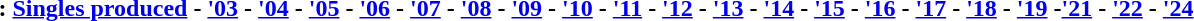<table id="toc" class="toc" summary="Contents" align="center">
<tr>
<th>:</th>
<td><strong><a href='#'>Singles produced</a> - <a href='#'>'03</a> - <a href='#'>'04</a> - <a href='#'>'05</a> - <a href='#'>'06</a> - <a href='#'>'07</a> - <a href='#'>'08</a> - <a href='#'>'09</a> - <a href='#'>'10</a> - <a href='#'>'11</a> - <a href='#'>'12</a> - <a href='#'>'13</a> - <a href='#'>'14</a> - <a href='#'>'15</a> - <a href='#'>'16</a> - <a href='#'>'17</a> - <a href='#'>'18</a> - <a href='#'>'19</a> -<a href='#'>'21</a> - <a href='#'>'22</a> - <a href='#'>'24</a></strong></td>
</tr>
</table>
